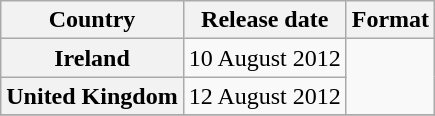<table class="wikitable plainrowheaders">
<tr>
<th scope="col">Country</th>
<th scope="col">Release date</th>
<th scope="col">Format</th>
</tr>
<tr>
<th scope="row">Ireland</th>
<td>10 August 2012</td>
<td rowspan="2"></td>
</tr>
<tr>
<th scope="row">United Kingdom</th>
<td>12 August 2012</td>
</tr>
<tr>
</tr>
</table>
